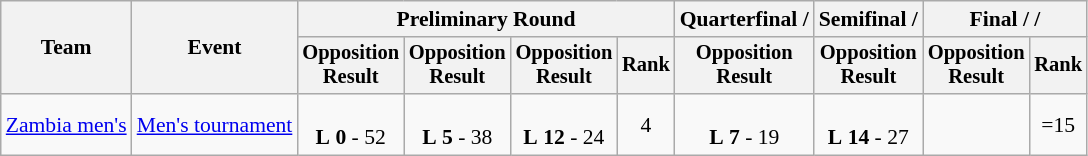<table class=wikitable style=font-size:90%;text-align:center>
<tr>
<th rowspan=2>Team</th>
<th rowspan=2>Event</th>
<th colspan=4>Preliminary Round</th>
<th>Quarterfinal / </th>
<th>Semifinal / </th>
<th colspan=2>Final /  / </th>
</tr>
<tr style=font-size:95%>
<th>Opposition<br>Result</th>
<th>Opposition<br>Result</th>
<th>Opposition<br>Result</th>
<th>Rank</th>
<th>Opposition<br>Result</th>
<th>Opposition<br>Result</th>
<th>Opposition<br>Result</th>
<th>Rank</th>
</tr>
<tr>
<td align=left><a href='#'>Zambia men's</a></td>
<td align=left><a href='#'>Men's tournament</a></td>
<td><br><strong>L</strong> <strong>0</strong> - 52</td>
<td><br><strong>L</strong> <strong>5</strong> - 38</td>
<td><br><strong>L</strong> <strong>12</strong> - 24</td>
<td>4</td>
<td><br><strong>L</strong> <strong>7</strong> - 19</td>
<td><br><strong>L</strong> <strong>14</strong> - 27</td>
<td></td>
<td>=15</td>
</tr>
</table>
